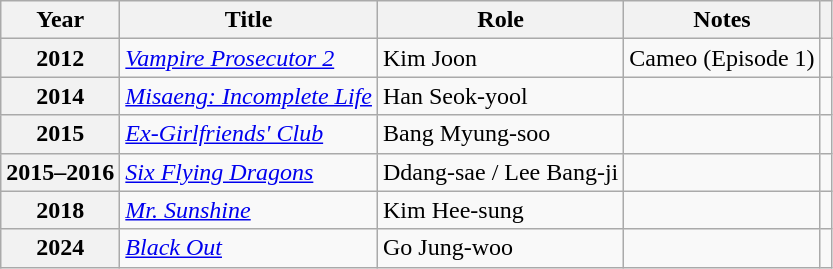<table class="wikitable plainrowheaders sortable">
<tr>
<th scope="col">Year</th>
<th scope="col">Title</th>
<th scope="col">Role</th>
<th scope="col" class="unsortable">Notes</th>
<th scope="col" class="unsortable"></th>
</tr>
<tr>
<th scope="row">2012</th>
<td><em><a href='#'>Vampire Prosecutor 2</a></em></td>
<td>Kim Joon</td>
<td>Cameo (Episode 1)</td>
<td style="text-align:center"></td>
</tr>
<tr>
<th scope="row">2014</th>
<td><em><a href='#'>Misaeng: Incomplete Life</a></em></td>
<td>Han Seok-yool</td>
<td></td>
<td style="text-align:center"></td>
</tr>
<tr>
<th scope="row">2015</th>
<td><em><a href='#'>Ex-Girlfriends' Club</a></em></td>
<td>Bang Myung-soo</td>
<td></td>
<td style="text-align:center"></td>
</tr>
<tr>
<th scope="row">2015–2016</th>
<td><em><a href='#'>Six Flying Dragons</a></em></td>
<td>Ddang-sae / Lee Bang-ji</td>
<td></td>
<td style="text-align:center"></td>
</tr>
<tr>
<th scope="row">2018</th>
<td><em><a href='#'>Mr. Sunshine</a></em></td>
<td>Kim Hee-sung</td>
<td></td>
<td style="text-align:center"></td>
</tr>
<tr>
<th scope="row">2024</th>
<td><em><a href='#'>Black Out</a></em></td>
<td>Go Jung-woo</td>
<td></td>
<td style="text-align:center"></td>
</tr>
</table>
